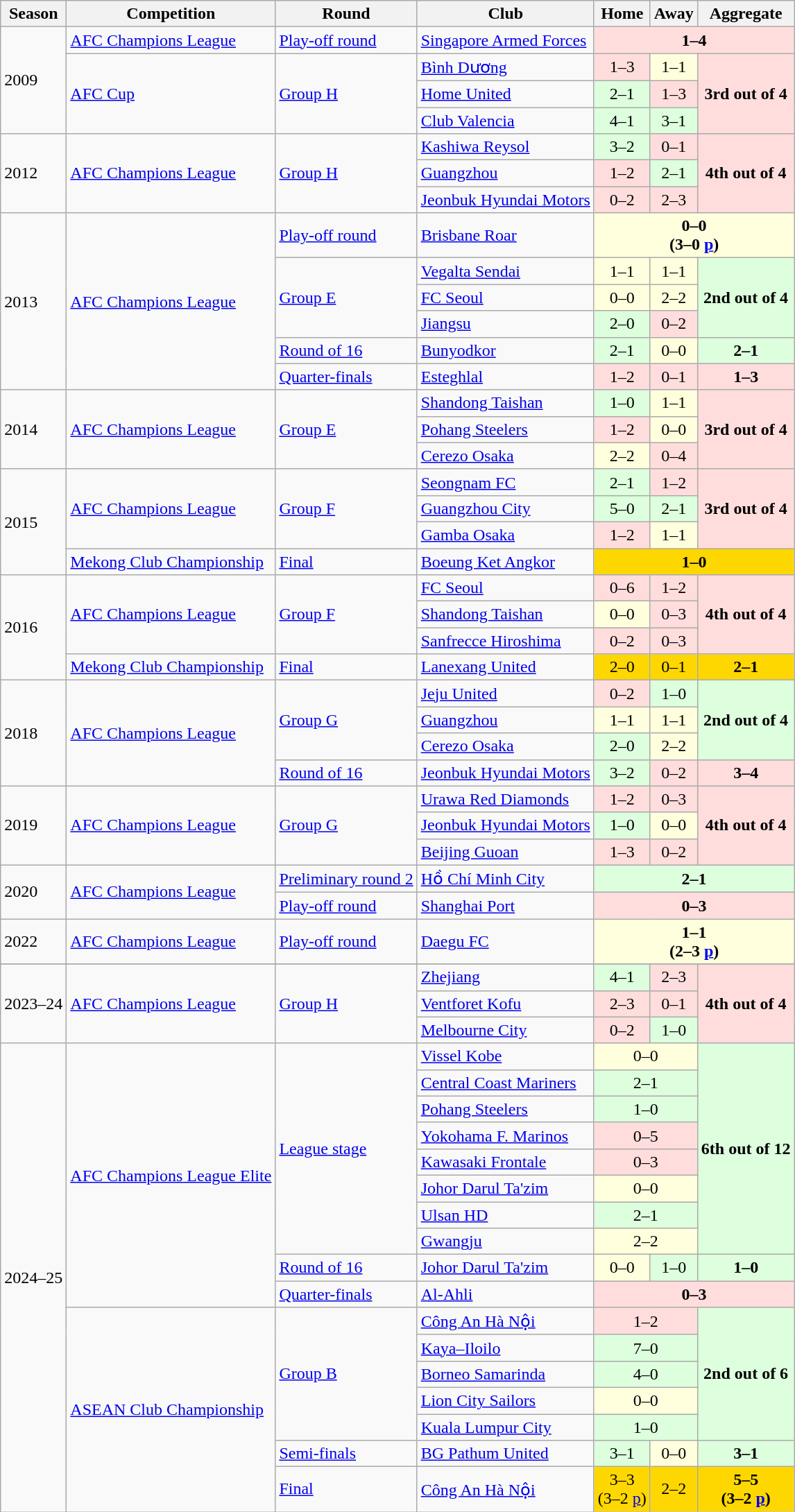<table class="wikitable collapsible collapsed" style="font-size:100%;" ;>
<tr>
<th>Season</th>
<th>Competition</th>
<th>Round</th>
<th>Club</th>
<th>Home</th>
<th>Away</th>
<th>Aggregate</th>
</tr>
<tr>
<td rowspan="4">2009</td>
<td rowspan="1"><a href='#'>AFC Champions League</a></td>
<td><a href='#'>Play-off round</a></td>
<td> <a href='#'>Singapore Armed Forces</a></td>
<td colspan=3; style="text-align:center; background:#ffdddd;"><strong>1–4 </strong></td>
</tr>
<tr>
<td rowspan="3"><a href='#'>AFC Cup</a></td>
<td rowspan="3"><a href='#'>Group H</a></td>
<td> <a href='#'>Bình Dương</a></td>
<td style="text-align:center; background:#ffdddd;">1–3</td>
<td style="text-align:center; background:#ffffdd;">1–1</td>
<td rowspan="3" style="text-align:center; background:#ffdddd;"><strong>3rd out of 4</strong></td>
</tr>
<tr>
<td> <a href='#'>Home United</a></td>
<td style="text-align:center; background:#ddffdd;">2–1</td>
<td style="text-align:center; background:#ffdddd;">1–3</td>
</tr>
<tr>
<td> <a href='#'>Club Valencia</a></td>
<td style="text-align:center; background:#ddffdd;">4–1</td>
<td style="text-align:center; background:#ddffdd;">3–1</td>
</tr>
<tr>
<td rowspan="3">2012</td>
<td rowspan="3"><a href='#'>AFC Champions League</a></td>
<td rowspan="3"><a href='#'>Group H</a></td>
<td> <a href='#'>Kashiwa Reysol</a></td>
<td style="text-align:center; background:#ddffdd;">3–2</td>
<td style="text-align:center; background:#ffdddd;">0–1</td>
<td rowspan="3" style="text-align:center; background:#ffdddd;"><strong>4th out of 4</strong></td>
</tr>
<tr>
<td> <a href='#'>Guangzhou</a></td>
<td style="text-align:center; background:#ffdddd;">1–2</td>
<td style="text-align:center; background:#ddffdd;">2–1</td>
</tr>
<tr>
<td> <a href='#'>Jeonbuk Hyundai Motors</a></td>
<td style="text-align:center; background:#ffdddd;">0–2</td>
<td style="text-align:center; background:#ffdddd;">2–3</td>
</tr>
<tr>
<td rowspan="6">2013</td>
<td rowspan="6"><a href='#'>AFC Champions League</a></td>
<td><a href='#'>Play-off round</a></td>
<td> <a href='#'>Brisbane Roar</a></td>
<td colspan=3; style="text-align:center; background:#ffffdd;"><strong>0–0 <br>(3–0 <a href='#'>p</a>)</strong></td>
</tr>
<tr>
<td rowspan="3"><a href='#'>Group E</a></td>
<td> <a href='#'>Vegalta Sendai</a></td>
<td style="text-align:center; background:#ffffdd;">1–1</td>
<td style="text-align:center; background:#ffffdd;">1–1</td>
<td rowspan="3" style="text-align:center; background:#ddffdd;"><strong>2nd out of 4</strong></td>
</tr>
<tr>
<td> <a href='#'>FC Seoul</a></td>
<td style="text-align:center; background:#ffffdd;">0–0</td>
<td style="text-align:center; background:#ffffdd;">2–2</td>
</tr>
<tr>
<td> <a href='#'>Jiangsu</a></td>
<td style="text-align:center; background:#ddffdd;">2–0</td>
<td style="text-align:center; background:#ffdddd;">0–2</td>
</tr>
<tr>
<td><a href='#'>Round of 16</a></td>
<td> <a href='#'>Bunyodkor</a></td>
<td style="text-align:center; background:#ddffdd;">2–1</td>
<td style="text-align:center; background:#ffffdd;">0–0</td>
<td style="text-align:center; background:#ddffdd;"><strong>2–1</strong></td>
</tr>
<tr>
<td><a href='#'>Quarter-finals</a></td>
<td> <a href='#'>Esteghlal</a></td>
<td style="text-align:center; background:#ffdddd;">1–2</td>
<td style="text-align:center; background:#ffdddd;">0–1</td>
<td style="text-align:center; background:#ffdddd;"><strong>1–3</strong></td>
</tr>
<tr>
<td rowspan="3">2014</td>
<td rowspan="3"><a href='#'>AFC Champions League</a></td>
<td rowspan="3"><a href='#'>Group E</a></td>
<td> <a href='#'>Shandong Taishan</a></td>
<td style="text-align:center; background:#ddffdd;">1–0</td>
<td style="text-align:center; background:#ffffdd;">1–1</td>
<td rowspan="3" style="text-align:center; background:#ffdddd;"><strong>3rd out of 4</strong></td>
</tr>
<tr>
<td> <a href='#'>Pohang Steelers</a></td>
<td style="text-align:center; background:#ffdddd;">1–2</td>
<td style="text-align:center; background:#ffffdd;">0–0</td>
</tr>
<tr>
<td> <a href='#'>Cerezo Osaka</a></td>
<td style="text-align:center; background:#ffffdd;">2–2</td>
<td style="text-align:center; background:#ffdddd;">0–4</td>
</tr>
<tr>
<td rowspan="4">2015</td>
<td rowspan="3"><a href='#'>AFC Champions League</a></td>
<td rowspan="3"><a href='#'>Group F</a></td>
<td> <a href='#'>Seongnam FC</a></td>
<td style="text-align:center; background:#ddffdd;">2–1</td>
<td style="text-align:center; background:#ffdddd;">1–2</td>
<td rowspan="3" style="text-align:center; background:#ffdddd;"><strong>3rd out of 4</strong></td>
</tr>
<tr>
<td> <a href='#'>Guangzhou City</a></td>
<td style="text-align:center; background:#ddffdd;">5–0</td>
<td style="text-align:center; background:#ddffdd;">2–1</td>
</tr>
<tr>
<td> <a href='#'>Gamba Osaka</a></td>
<td style="text-align:center; background:#ffdddd;">1–2</td>
<td style="text-align:center; background:#ffffdd;">1–1</td>
</tr>
<tr>
<td><a href='#'>Mekong Club Championship</a></td>
<td><a href='#'>Final</a></td>
<td> <a href='#'>Boeung Ket Angkor</a></td>
<td colspan=3; style="text-align:center; background:#ffd700;"><strong>1–0</strong></td>
</tr>
<tr>
<td rowspan="4">2016</td>
<td rowspan="3"><a href='#'>AFC Champions League</a></td>
<td rowspan="3"><a href='#'>Group F</a></td>
<td> <a href='#'>FC Seoul</a></td>
<td style="text-align:center; background:#ffdddd;">0–6</td>
<td style="text-align:center; background:#ffdddd;">1–2</td>
<td rowspan="3" style="text-align:center; background:#ffdddd;"><strong>4th out of 4</strong></td>
</tr>
<tr>
<td> <a href='#'>Shandong Taishan</a></td>
<td style="text-align:center; background:#ffffdd;">0–0</td>
<td style="text-align:center; background:#ffdddd;">0–3</td>
</tr>
<tr>
<td> <a href='#'>Sanfrecce Hiroshima</a></td>
<td style="text-align:center; background:#ffdddd;">0–2</td>
<td style="text-align:center; background:#ffdddd;">0–3</td>
</tr>
<tr>
<td><a href='#'>Mekong Club Championship</a></td>
<td><a href='#'>Final</a></td>
<td> <a href='#'>Lanexang United</a></td>
<td style="text-align:center; background:#ffd700;">2–0</td>
<td style="text-align:center; background:#ffd700;">0–1</td>
<td style="text-align:center; background:#ffd700;"><strong>2–1</strong></td>
</tr>
<tr>
<td rowspan="4">2018</td>
<td rowspan="4"><a href='#'>AFC Champions League</a></td>
<td rowspan="3"><a href='#'>Group G</a></td>
<td> <a href='#'>Jeju United</a></td>
<td style="text-align:center; background:#ffdddd;">0–2</td>
<td style="text-align:center; background:#ddffdd;">1–0</td>
<td rowspan="3" style="text-align:center; background:#ddffdd;"><strong>2nd out of 4</strong></td>
</tr>
<tr>
<td> <a href='#'>Guangzhou</a></td>
<td style="text-align:center; background:#ffffdd;">1–1</td>
<td style="text-align:center; background:#ffffdd;">1–1</td>
</tr>
<tr>
<td> <a href='#'>Cerezo Osaka</a></td>
<td style="text-align:center; background:#ddffdd;">2–0</td>
<td style="text-align:center; background:#ffffdd;">2–2</td>
</tr>
<tr>
<td><a href='#'>Round of 16</a></td>
<td> <a href='#'>Jeonbuk Hyundai Motors</a></td>
<td style="text-align:center; background:#ddffdd;">3–2</td>
<td style="text-align:center; background:#ffdddd;">0–2</td>
<td style="text-align:center; background:#ffdddd;"><strong>3–4</strong></td>
</tr>
<tr>
<td rowspan="3">2019</td>
<td rowspan="3"><a href='#'>AFC Champions League</a></td>
<td rowspan="3"><a href='#'>Group G</a></td>
<td> <a href='#'>Urawa Red Diamonds</a></td>
<td style="text-align:center; background:#ffdddd;">1–2</td>
<td style="text-align:center; background:#ffdddd;">0–3</td>
<td rowspan="3" style="text-align:center; background:#ffdddd;"><strong>4th out of 4</strong></td>
</tr>
<tr>
<td> <a href='#'>Jeonbuk Hyundai Motors</a></td>
<td style="text-align:center; background:#ddffdd;">1–0</td>
<td style="text-align:center; background:#ffffdd;">0–0</td>
</tr>
<tr>
<td> <a href='#'>Beijing Guoan</a></td>
<td style="text-align:center; background:#ffdddd;">1–3</td>
<td style="text-align:center; background:#ffdddd;">0–2</td>
</tr>
<tr>
<td rowspan="2">2020</td>
<td rowspan="2"><a href='#'>AFC Champions League</a></td>
<td><a href='#'>Preliminary round 2</a></td>
<td> <a href='#'>Hồ Chí Minh City</a></td>
<td colspan=3; style="text-align:center; background:#ddffdd;"><strong>2–1</strong></td>
</tr>
<tr>
<td><a href='#'>Play-off round</a></td>
<td> <a href='#'>Shanghai Port</a></td>
<td colspan=3; style="text-align:center; background:#ffdddd;"><strong>0–3</strong></td>
</tr>
<tr>
<td>2022</td>
<td><a href='#'>AFC Champions League</a></td>
<td><a href='#'>Play-off round</a></td>
<td> <a href='#'>Daegu FC</a></td>
<td colspan=3; style="text-align:center; background:#ffffdd;"><strong>1–1 <br>(2–3 <a href='#'>p</a>)</strong></td>
</tr>
<tr>
</tr>
<tr>
<td rowspan="3">2023–24</td>
<td rowspan="3"><a href='#'>AFC Champions League</a></td>
<td rowspan="3"><a href='#'>Group H</a></td>
<td> <a href='#'>Zhejiang</a></td>
<td style="text-align:center; background:#ddffdd;">4–1</td>
<td style="text-align:center; background:#ffdddd;">2–3</td>
<td rowspan="3" style="text-align:center; background:#ffdddd;"><strong>4th out of 4</strong></td>
</tr>
<tr>
<td> <a href='#'>Ventforet Kofu</a></td>
<td style="text-align:center; background:#ffdddd;">2–3</td>
<td style="text-align:center; background:#ffdddd;">0–1</td>
</tr>
<tr>
<td> <a href='#'>Melbourne City</a></td>
<td style="text-align:center; background:#ffdddd;">0–2</td>
<td style="text-align:center; background:#ddffdd;">1–0</td>
</tr>
<tr>
<td rowspan="17">2024–25</td>
<td rowspan="10"><a href='#'>AFC Champions League Elite</a></td>
<td rowspan="8"><a href='#'>League stage</a></td>
<td> <a href='#'>Vissel Kobe</a></td>
<td colspan="2" style="text-align:center; background:#ffffdd;">0–0</td>
<td rowspan="8" style="text-align:center; background:#ddffdd;"><strong>6th out of 12</strong></td>
</tr>
<tr>
<td> <a href='#'>Central Coast Mariners</a></td>
<td colspan="2" style="text-align:center; background:#ddffdd;">2–1</td>
</tr>
<tr>
<td> <a href='#'>Pohang Steelers</a></td>
<td colspan="2" style="text-align:center; background:#ddffdd;">1–0</td>
</tr>
<tr>
<td> <a href='#'>Yokohama F. Marinos</a></td>
<td colspan="2" style="text-align:center; background:#ffdddd;">0–5</td>
</tr>
<tr>
<td> <a href='#'>Kawasaki Frontale</a></td>
<td colspan="2" style="text-align:center; background:#ffdddd;">0–3</td>
</tr>
<tr>
<td> <a href='#'>Johor Darul Ta'zim</a></td>
<td colspan="2" style="text-align:center; background:#ffffdd;">0–0</td>
</tr>
<tr>
<td> <a href='#'>Ulsan HD</a></td>
<td colspan="2" style="text-align:center; background:#ddffdd;">2–1</td>
</tr>
<tr>
<td> <a href='#'>Gwangju</a></td>
<td colspan="2" style="text-align:center; background:#ffffdd;">2–2</td>
</tr>
<tr>
<td><a href='#'>Round of 16</a></td>
<td> <a href='#'>Johor Darul Ta'zim</a></td>
<td style="text-align:center; background:#ffffdd;">0–0</td>
<td style="text-align:center; background:#ddffdd;">1–0</td>
<td style="text-align:center; background:#ddffdd;"><strong>1–0</strong></td>
</tr>
<tr>
<td><a href='#'>Quarter-finals</a></td>
<td> <a href='#'>Al-Ahli</a></td>
<td colspan=3; style="text-align:center; background:#ffdddd;"><strong>0–3</strong></td>
</tr>
<tr>
<td rowspan="7"><a href='#'>ASEAN Club Championship</a></td>
<td rowspan="5"><a href='#'>Group B</a></td>
<td> <a href='#'>Công An Hà Nội</a></td>
<td colspan="2" style="text-align:center; background:#ffdddd">1–2</td>
<td rowspan="5" style="text-align:center; background:#ddffdd;"><strong>2nd out of 6</strong></td>
</tr>
<tr>
<td> <a href='#'>Kaya–Iloilo</a></td>
<td colspan="2" style="text-align:center; background:#ddffdd">7–0</td>
</tr>
<tr>
<td> <a href='#'>Borneo Samarinda</a></td>
<td colspan="2" style="text-align:center; background:#ddffdd">4–0</td>
</tr>
<tr>
<td> <a href='#'>Lion City Sailors</a></td>
<td colspan="2" style="text-align:center; background:#ffffdd">0–0</td>
</tr>
<tr>
<td> <a href='#'>Kuala Lumpur City</a></td>
<td colspan="2" style="text-align:center; background:#ddffdd">1–0</td>
</tr>
<tr>
<td><a href='#'>Semi-finals</a></td>
<td> <a href='#'>BG Pathum United</a></td>
<td style="text-align:center; background:#ddffdd;">3–1</td>
<td style="text-align:center; background:#ffffdd;">0–0</td>
<td style="text-align:center; background:#ddffdd;"><strong>3–1</strong></td>
</tr>
<tr>
<td><a href='#'>Final</a></td>
<td> <a href='#'>Công An Hà Nội</a></td>
<td style="text-align:center; background:#ffd700;">3–3  <br>(3–2 <a href='#'>p</a>)</td>
<td style="text-align:center; background:#ffd700;">2–2</td>
<td style="text-align:center; background:#ffd700;"><strong>5–5  <br>(3–2 <a href='#'>p</a>)</strong></td>
</tr>
</table>
